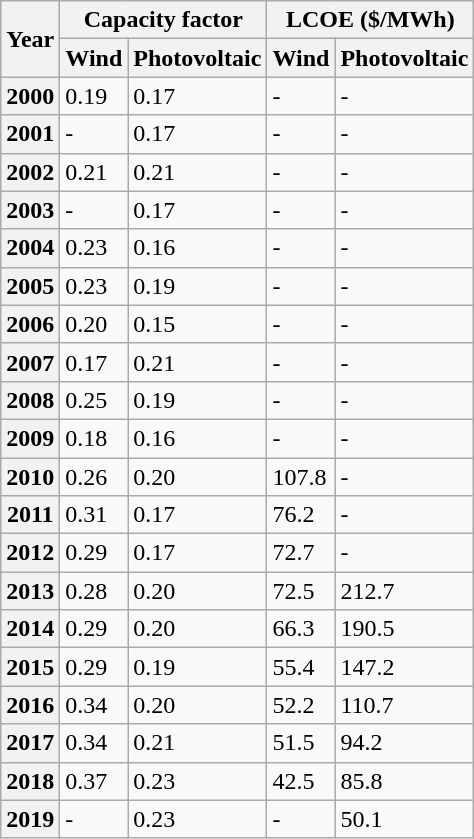<table class="wikitable">
<tr>
<th rowspan=2>Year</th>
<th colspan=2>Capacity factor</th>
<th colspan=2>LCOE ($/MWh)</th>
</tr>
<tr>
<th>Wind</th>
<th>Photovoltaic</th>
<th>Wind</th>
<th>Photovoltaic</th>
</tr>
<tr>
<th>2000</th>
<td>0.19</td>
<td>0.17</td>
<td>-</td>
<td>-</td>
</tr>
<tr>
<th>2001</th>
<td>-</td>
<td>0.17</td>
<td>-</td>
<td>-</td>
</tr>
<tr>
<th>2002</th>
<td>0.21</td>
<td>0.21</td>
<td>-</td>
<td>-</td>
</tr>
<tr>
<th>2003</th>
<td>-</td>
<td>0.17</td>
<td>-</td>
<td>-</td>
</tr>
<tr>
<th>2004</th>
<td>0.23</td>
<td>0.16</td>
<td>-</td>
<td>-</td>
</tr>
<tr>
<th>2005</th>
<td>0.23</td>
<td>0.19</td>
<td>-</td>
<td>-</td>
</tr>
<tr>
<th>2006</th>
<td>0.20</td>
<td>0.15</td>
<td>-</td>
<td>-</td>
</tr>
<tr>
<th>2007</th>
<td>0.17</td>
<td>0.21</td>
<td>-</td>
<td>-</td>
</tr>
<tr>
<th>2008</th>
<td>0.25</td>
<td>0.19</td>
<td>-</td>
<td>-</td>
</tr>
<tr>
<th>2009</th>
<td>0.18</td>
<td>0.16</td>
<td>-</td>
<td>-</td>
</tr>
<tr>
<th>2010</th>
<td>0.26</td>
<td>0.20</td>
<td>107.8</td>
<td>-</td>
</tr>
<tr>
<th>2011</th>
<td>0.31</td>
<td>0.17</td>
<td>76.2</td>
<td>-</td>
</tr>
<tr>
<th>2012</th>
<td>0.29</td>
<td>0.17</td>
<td>72.7</td>
<td>-</td>
</tr>
<tr>
<th>2013</th>
<td>0.28</td>
<td>0.20</td>
<td>72.5</td>
<td>212.7</td>
</tr>
<tr>
<th>2014</th>
<td>0.29</td>
<td>0.20</td>
<td>66.3</td>
<td>190.5</td>
</tr>
<tr>
<th>2015</th>
<td>0.29</td>
<td>0.19</td>
<td>55.4</td>
<td>147.2</td>
</tr>
<tr>
<th>2016</th>
<td>0.34</td>
<td>0.20</td>
<td>52.2</td>
<td>110.7</td>
</tr>
<tr>
<th>2017</th>
<td>0.34</td>
<td>0.21</td>
<td>51.5</td>
<td>94.2</td>
</tr>
<tr>
<th>2018</th>
<td>0.37</td>
<td>0.23</td>
<td>42.5</td>
<td>85.8</td>
</tr>
<tr>
<th>2019</th>
<td>-</td>
<td>0.23</td>
<td>-</td>
<td>50.1</td>
</tr>
</table>
